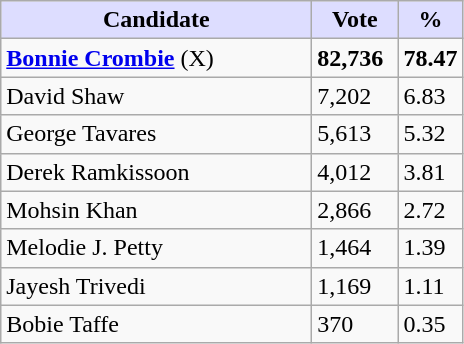<table class="wikitable">
<tr>
<th style="background:#ddf; width:200px;">Candidate</th>
<th style="background:#ddf; width:50px;">Vote</th>
<th style="background:#ddf; width:30px;">%</th>
</tr>
<tr>
<td><strong><a href='#'>Bonnie Crombie</a></strong> (X)</td>
<td><strong>82,736</strong></td>
<td><strong>78.47</strong></td>
</tr>
<tr>
<td>David Shaw</td>
<td>7,202</td>
<td>6.83</td>
</tr>
<tr>
<td>George Tavares</td>
<td>5,613</td>
<td>5.32</td>
</tr>
<tr>
<td>Derek Ramkissoon</td>
<td>4,012</td>
<td>3.81</td>
</tr>
<tr>
<td>Mohsin Khan</td>
<td>2,866</td>
<td>2.72</td>
</tr>
<tr>
<td>Melodie J. Petty</td>
<td>1,464</td>
<td>1.39</td>
</tr>
<tr>
<td>Jayesh Trivedi</td>
<td>1,169</td>
<td>1.11</td>
</tr>
<tr>
<td>Bobie Taffe</td>
<td>370</td>
<td>0.35</td>
</tr>
</table>
